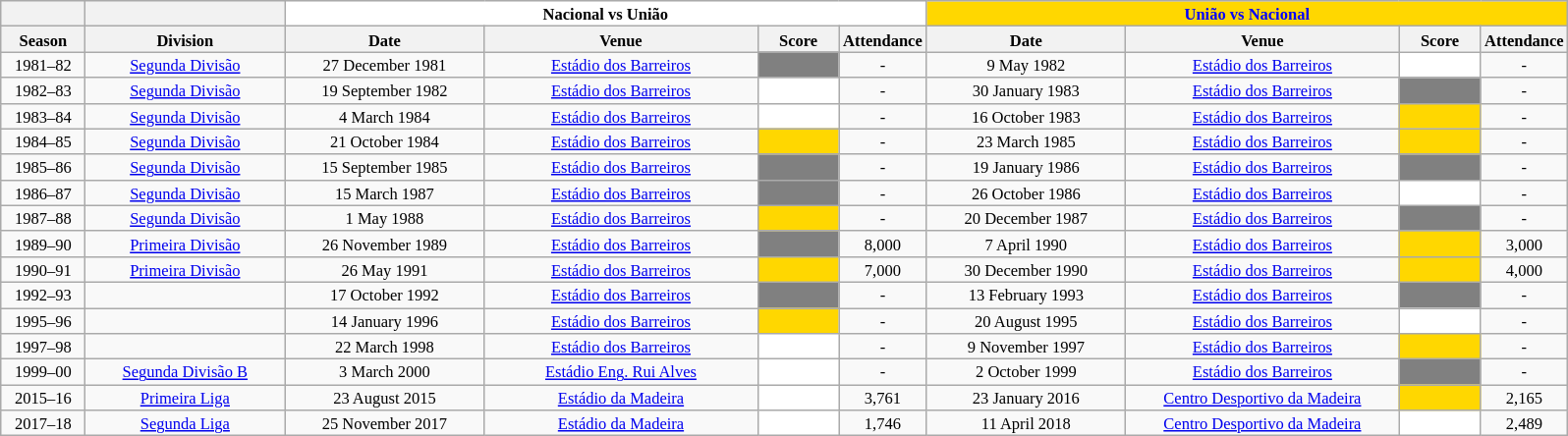<table class="wikitable" style="text-align: center; font-size: 11px">
<tr style="background:#f5f5f5;">
<th></th>
<th></th>
<th colspan=4 style="color:black;background:white">Nacional vs União</th>
<th colspan="4" style="color:#0000FF;background:#FFD700">União vs Nacional</th>
</tr>
<tr>
<th style="width:52px;">Season</th>
<th style="width:130px;">Division</th>
<th style="width:130px;">Date</th>
<th style="width:180px;">Venue</th>
<th style="width:50px;">Score</th>
<th style="width:40px;">Attendance</th>
<th style="width:130px;">Date</th>
<th style="width:180px;">Venue</th>
<th style="width:50px;">Score</th>
<th style="width:40px;">Attendance</th>
</tr>
<tr>
<td>1981–82</td>
<td><a href='#'>Segunda Divisão</a></td>
<td>27 December 1981</td>
<td><a href='#'>Estádio dos Barreiros</a></td>
<td bgcolor=grey></td>
<td>-</td>
<td>9 May 1982</td>
<td><a href='#'>Estádio dos Barreiros</a></td>
<td bgcolor=white></td>
<td>-</td>
</tr>
<tr>
<td>1982–83</td>
<td><a href='#'>Segunda Divisão</a></td>
<td>19 September 1982</td>
<td><a href='#'>Estádio dos Barreiros</a></td>
<td bgcolor=white></td>
<td>-</td>
<td>30 January 1983</td>
<td><a href='#'>Estádio dos Barreiros</a></td>
<td bgcolor=grey></td>
<td>-</td>
</tr>
<tr>
<td>1983–84</td>
<td><a href='#'>Segunda Divisão</a></td>
<td>4 March 1984</td>
<td><a href='#'>Estádio dos Barreiros</a></td>
<td bgcolor=white></td>
<td>-</td>
<td>16 October 1983</td>
<td><a href='#'>Estádio dos Barreiros</a></td>
<td bgcolor=#FFD700></td>
<td>-</td>
</tr>
<tr>
<td>1984–85</td>
<td><a href='#'>Segunda Divisão</a></td>
<td>21 October 1984</td>
<td><a href='#'>Estádio dos Barreiros</a></td>
<td bgcolor=#FFD700></td>
<td>-</td>
<td>23 March 1985</td>
<td><a href='#'>Estádio dos Barreiros</a></td>
<td bgcolor=#FFD700></td>
<td>-</td>
</tr>
<tr>
<td>1985–86</td>
<td><a href='#'>Segunda Divisão</a></td>
<td>15 September 1985</td>
<td><a href='#'>Estádio dos Barreiros</a></td>
<td bgcolor=grey></td>
<td>-</td>
<td>19 January 1986</td>
<td><a href='#'>Estádio dos Barreiros</a></td>
<td bgcolor=grey></td>
<td>-</td>
</tr>
<tr>
<td>1986–87</td>
<td><a href='#'>Segunda Divisão</a></td>
<td>15 March 1987</td>
<td><a href='#'>Estádio dos Barreiros</a></td>
<td bgcolor=grey></td>
<td>-</td>
<td>26 October 1986</td>
<td><a href='#'>Estádio dos Barreiros</a></td>
<td bgcolor=white></td>
<td>-</td>
</tr>
<tr>
<td>1987–88</td>
<td><a href='#'>Segunda Divisão</a></td>
<td>1 May 1988</td>
<td><a href='#'>Estádio dos Barreiros</a></td>
<td bgcolor=#FFD700></td>
<td>-</td>
<td>20 December 1987</td>
<td><a href='#'>Estádio dos Barreiros</a></td>
<td bgcolor=grey></td>
<td>-</td>
</tr>
<tr>
<td>1989–90</td>
<td><a href='#'>Primeira Divisão</a></td>
<td>26 November 1989</td>
<td><a href='#'>Estádio dos Barreiros</a></td>
<td bgcolor=grey></td>
<td>8,000</td>
<td>7 April 1990</td>
<td><a href='#'>Estádio dos Barreiros</a></td>
<td bgcolor=#FFD700></td>
<td>3,000</td>
</tr>
<tr>
<td>1990–91</td>
<td><a href='#'>Primeira Divisão</a></td>
<td>26 May 1991</td>
<td><a href='#'>Estádio dos Barreiros</a></td>
<td bgcolor=#FFD700></td>
<td>7,000</td>
<td>30 December 1990</td>
<td><a href='#'>Estádio dos Barreiros</a></td>
<td bgcolor=#FFD700></td>
<td>4,000</td>
</tr>
<tr>
<td>1992–93</td>
<td><a href='#'></a></td>
<td>17 October 1992</td>
<td><a href='#'>Estádio dos Barreiros</a></td>
<td bgcolor=grey></td>
<td>-</td>
<td>13 February 1993</td>
<td><a href='#'>Estádio dos Barreiros</a></td>
<td bgcolor=grey></td>
<td>-</td>
</tr>
<tr>
<td>1995–96</td>
<td><a href='#'></a></td>
<td>14 January 1996</td>
<td><a href='#'>Estádio dos Barreiros</a></td>
<td bgcolor=#FFD700></td>
<td>-</td>
<td>20 August 1995</td>
<td><a href='#'>Estádio dos Barreiros</a></td>
<td bgcolor=white></td>
<td>-</td>
</tr>
<tr>
<td>1997–98</td>
<td><a href='#'></a></td>
<td>22 March 1998</td>
<td><a href='#'>Estádio dos Barreiros</a></td>
<td bgcolor=white></td>
<td>-</td>
<td>9 November 1997</td>
<td><a href='#'>Estádio dos Barreiros</a></td>
<td bgcolor=#FFD700></td>
<td>-</td>
</tr>
<tr>
<td>1999–00</td>
<td><a href='#'>Segunda Divisão B</a></td>
<td>3 March 2000</td>
<td><a href='#'>Estádio Eng. Rui Alves</a></td>
<td bgcolor=white></td>
<td>-</td>
<td>2 October 1999</td>
<td><a href='#'>Estádio dos Barreiros</a></td>
<td bgcolor=grey></td>
<td>-</td>
</tr>
<tr>
<td>2015–16</td>
<td><a href='#'>Primeira Liga</a></td>
<td>23 August 2015</td>
<td><a href='#'>Estádio da Madeira</a></td>
<td bgcolor=white></td>
<td>3,761</td>
<td>23 January 2016</td>
<td><a href='#'>Centro Desportivo da Madeira</a></td>
<td bgcolor=#FFD700></td>
<td>2,165</td>
</tr>
<tr>
<td>2017–18</td>
<td><a href='#'>Segunda Liga</a></td>
<td>25 November 2017</td>
<td><a href='#'>Estádio da Madeira</a></td>
<td bgcolor=white></td>
<td>1,746</td>
<td>11 April 2018</td>
<td><a href='#'>Centro Desportivo da Madeira</a></td>
<td bgcolor=white></td>
<td>2,489</td>
</tr>
</table>
